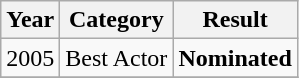<table class="wikitable">
<tr>
<th>Year</th>
<th>Category</th>
<th>Result</th>
</tr>
<tr>
<td>2005</td>
<td>Best Actor</td>
<td><strong>Nominated</strong></td>
</tr>
<tr>
</tr>
</table>
